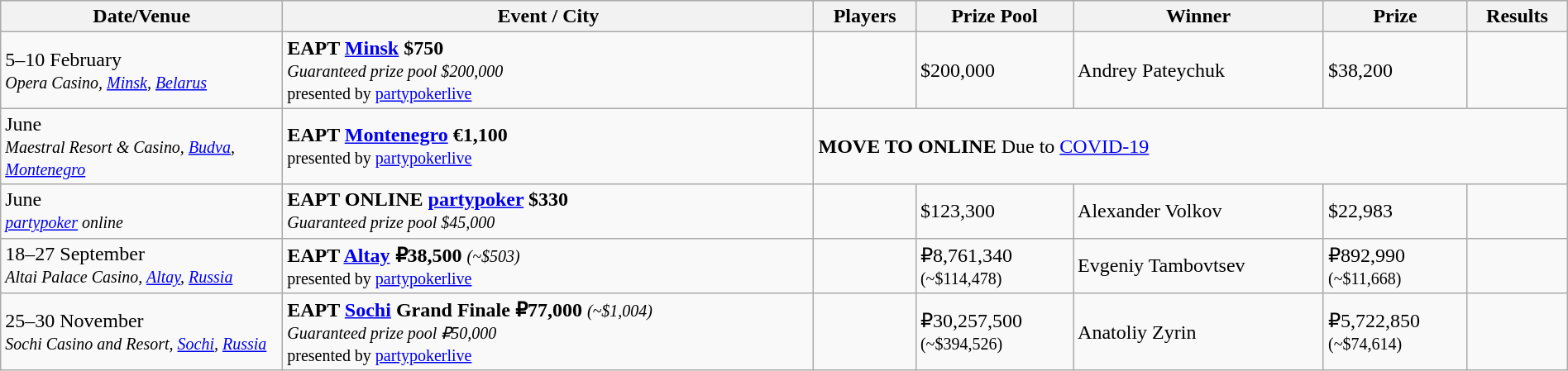<table class="wikitable" width="100%">
<tr>
<th width="18%">Date/Venue</th>
<th !width="16%">Event / City</th>
<th !width="11%">Players</th>
<th !width="12%">Prize Pool</th>
<th !width="18%">Winner</th>
<th !width="12%">Prize</th>
<th !width="11%">Results</th>
</tr>
<tr>
<td>5–10 February<br><small><em>Opera Casino, <a href='#'>Minsk</a>, <a href='#'>Belarus</a></em></small></td>
<td> <strong>EAPT <a href='#'>Minsk</a> $750</strong><br><small><em>Guaranteed prize pool $200,000</em><br>presented by <a href='#'>partypokerlive</a></small></td>
<td></td>
<td>$200,000</td>
<td> Andrey Pateychuk</td>
<td>$38,200</td>
<td></td>
</tr>
<tr>
<td>June<br><small><em>Maestral Resort & Casino, <a href='#'>Budva</a>, <a href='#'>Montenegro</a></em></small></td>
<td> <strong>EAPT <a href='#'>Montenegro</a> €1,100</strong><br><small>presented by <a href='#'>partypokerlive</a></small></td>
<td colspan="5"><strong>MOVE TO ONLINE</strong> Due to <a href='#'>COVID-19</a></td>
</tr>
<tr>
<td>June<br><small><em><a href='#'>partypoker</a> online</em></small></td>
<td> <strong>EAPT ONLINE <a href='#'>partypoker</a> $330</strong><br><small><em>Guaranteed prize pool $45,000</em></small></td>
<td></td>
<td>$123,300</td>
<td> Alexander Volkov</td>
<td>$22,983</td>
<td></td>
</tr>
<tr>
<td>18–27 September<br><small><em>Altai Palace Casino, <a href='#'>Altay</a>, <a href='#'>Russia</a></em></small></td>
<td> <strong>EAPT <a href='#'>Altay</a> ₽38,500</strong> <small><em>(~$503)</em></small><br><small>presented by <a href='#'>partypokerlive</a></small></td>
<td></td>
<td>₽8,761,340<br><small>(~$114,478)</small></td>
<td> Evgeniy Tambovtsev</td>
<td>₽892,990<br><small>(~$11,668)</small></td>
<td></td>
</tr>
<tr>
<td>25–30 November<br><small><em>Sochi Casino and Resort, <a href='#'>Sochi</a>, <a href='#'>Russia</a></em></small></td>
<td> <strong>EAPT <a href='#'>Sochi</a> Grand Finale ₽77,000</strong> <small><em>(~$1,004)</em></small><br><small><em>Guaranteed prize pool ₽50,000</em><br>presented by <a href='#'>partypokerlive</a></small></td>
<td></td>
<td>₽30,257,500<br><small>(~$394,526)</small></td>
<td> Anatoliy Zyrin</td>
<td>₽5,722,850<br><small>(~$74,614)</small></td>
<td></td>
</tr>
</table>
